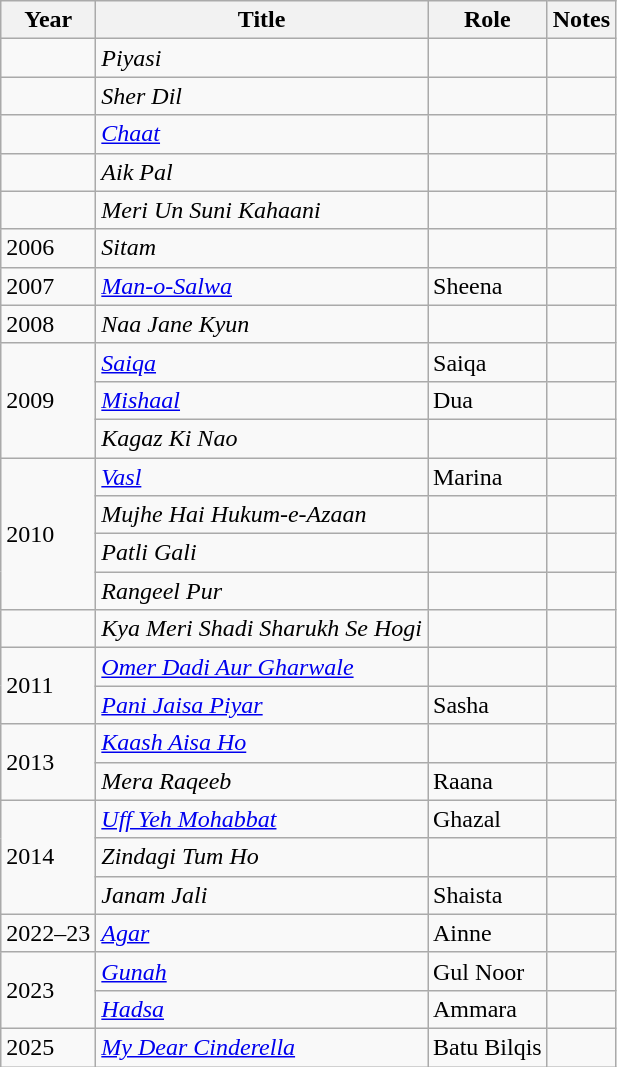<table class="wikitable plainrowheaders">
<tr>
<th>Year</th>
<th>Title</th>
<th>Role</th>
<th>Notes</th>
</tr>
<tr>
<td></td>
<td><em>Piyasi</em></td>
<td></td>
<td></td>
</tr>
<tr>
<td></td>
<td><em>Sher Dil</em></td>
<td></td>
<td></td>
</tr>
<tr>
<td></td>
<td><em><a href='#'>Chaat</a></em></td>
<td></td>
<td></td>
</tr>
<tr>
<td></td>
<td><em>Aik Pal</em></td>
<td></td>
<td></td>
</tr>
<tr>
<td></td>
<td><em>Meri Un Suni Kahaani</em></td>
<td></td>
<td></td>
</tr>
<tr>
<td>2006</td>
<td><em>Sitam</em></td>
<td></td>
<td></td>
</tr>
<tr>
<td>2007</td>
<td><em><a href='#'>Man-o-Salwa</a></em></td>
<td>Sheena</td>
<td></td>
</tr>
<tr>
<td>2008</td>
<td><em>Naa Jane Kyun</em></td>
<td></td>
<td></td>
</tr>
<tr>
<td rowspan="3">2009</td>
<td><em><a href='#'>Saiqa</a></em></td>
<td>Saiqa</td>
<td></td>
</tr>
<tr>
<td><em><a href='#'>Mishaal</a></em></td>
<td>Dua</td>
<td></td>
</tr>
<tr>
<td><em>Kagaz Ki Nao</em></td>
<td></td>
<td></td>
</tr>
<tr>
<td rowspan="4">2010</td>
<td><em><a href='#'>Vasl</a></em></td>
<td>Marina</td>
<td></td>
</tr>
<tr>
<td><em>Mujhe Hai Hukum-e-Azaan</em></td>
<td></td>
<td></td>
</tr>
<tr>
<td><em>Patli Gali</em></td>
<td></td>
<td></td>
</tr>
<tr>
<td><em>Rangeel Pur</em></td>
<td></td>
<td></td>
</tr>
<tr>
<td></td>
<td><em>Kya Meri Shadi Sharukh Se Hogi</em></td>
<td></td>
<td></td>
</tr>
<tr>
<td rowspan="2">2011</td>
<td><em><a href='#'>Omer Dadi Aur Gharwale</a></em></td>
<td></td>
<td></td>
</tr>
<tr>
<td><em><a href='#'>Pani Jaisa Piyar</a></em></td>
<td>Sasha</td>
<td></td>
</tr>
<tr>
<td rowspan="2">2013</td>
<td><em><a href='#'>Kaash Aisa Ho</a></em></td>
<td></td>
<td></td>
</tr>
<tr>
<td><em>Mera Raqeeb</em></td>
<td>Raana</td>
<td></td>
</tr>
<tr>
<td rowspan="3">2014</td>
<td><em><a href='#'>Uff Yeh Mohabbat</a></em></td>
<td>Ghazal</td>
<td></td>
</tr>
<tr>
<td><em>Zindagi Tum Ho</em></td>
<td></td>
<td></td>
</tr>
<tr>
<td><em>Janam Jali</em></td>
<td>Shaista</td>
<td></td>
</tr>
<tr>
<td>2022–23</td>
<td><em><a href='#'>Agar</a></em></td>
<td>Ainne</td>
<td></td>
</tr>
<tr>
<td rowspan="2">2023</td>
<td><em><a href='#'>Gunah</a></em></td>
<td>Gul Noor</td>
<td></td>
</tr>
<tr>
<td><em><a href='#'>Hadsa</a></em></td>
<td>Ammara</td>
<td></td>
</tr>
<tr>
<td>2025</td>
<td><em><a href='#'>My Dear Cinderella</a></em></td>
<td>Batu Bilqis</td>
<td></td>
</tr>
</table>
